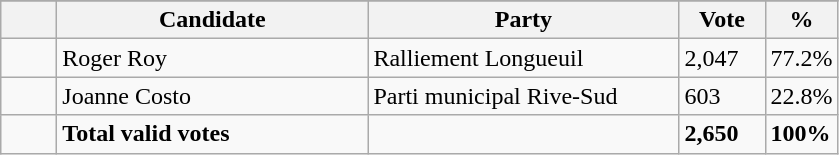<table class="wikitable">
<tr>
</tr>
<tr>
<th bgcolor="#DDDDFF" width="30px"></th>
<th bgcolor="#DDDDFF" width="200px">Candidate</th>
<th bgcolor="#DDDDFF" width="200px">Party</th>
<th bgcolor="#DDDDFF" width="50px">Vote</th>
<th bgcolor="#DDDDFF" width="30px">%</th>
</tr>
<tr>
<td> </td>
<td>Roger Roy</td>
<td>Ralliement Longueuil</td>
<td>2,047</td>
<td>77.2%</td>
</tr>
<tr>
<td> </td>
<td>Joanne Costo</td>
<td>Parti municipal Rive-Sud</td>
<td>603</td>
<td>22.8%</td>
</tr>
<tr>
<td> </td>
<td><strong>Total valid votes</strong></td>
<td></td>
<td><strong>2,650</strong></td>
<td><strong>100%</strong></td>
</tr>
</table>
